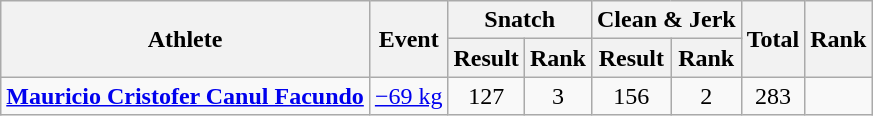<table class="wikitable">
<tr>
<th rowspan="2">Athlete</th>
<th rowspan="2">Event</th>
<th colspan="2">Snatch</th>
<th colspan="2">Clean & Jerk</th>
<th rowspan="2">Total</th>
<th rowspan="2">Rank</th>
</tr>
<tr>
<th>Result</th>
<th>Rank</th>
<th>Result</th>
<th>Rank</th>
</tr>
<tr align="center">
<td align="left"><strong><a href='#'>Mauricio Cristofer Canul Facundo</a></strong></td>
<td align="left"><a href='#'>−69 kg</a></td>
<td>127</td>
<td>3</td>
<td>156</td>
<td>2</td>
<td>283</td>
<td></td>
</tr>
</table>
